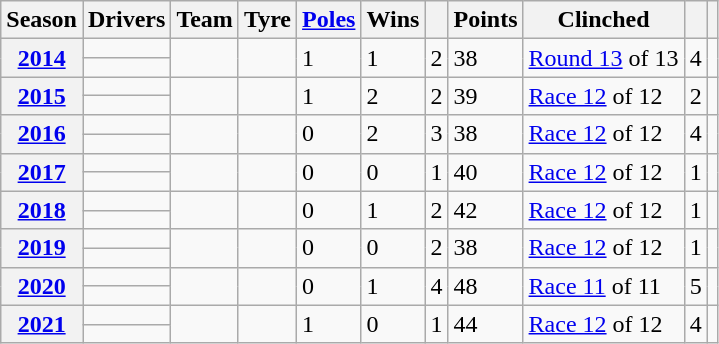<table class="wikitable">
<tr>
<th>Season</th>
<th>Drivers</th>
<th>Team</th>
<th>Tyre</th>
<th><a href='#'>Poles</a></th>
<th>Wins</th>
<th></th>
<th>Points</th>
<th>Clinched</th>
<th></th>
<th></th>
</tr>
<tr>
<th rowspan="2"><a href='#'>2014</a></th>
<td></td>
<td rowspan="2"></td>
<td rowspan="2"></td>
<td rowspan="2">1</td>
<td rowspan="2">1</td>
<td rowspan="2">2</td>
<td rowspan="2">38</td>
<td rowspan="2"><a href='#'>Round 13</a> of 13</td>
<td rowspan="2">4</td>
<td rowspan="2"></td>
</tr>
<tr>
<td></td>
</tr>
<tr>
<th rowspan="2"><a href='#'>2015</a></th>
<td></td>
<td rowspan="2"></td>
<td rowspan="2"></td>
<td rowspan="2">1</td>
<td rowspan="2">2</td>
<td rowspan="2">2</td>
<td rowspan="2">39</td>
<td rowspan="2"><a href='#'>Race 12</a> of 12</td>
<td rowspan="2">2</td>
<td rowspan="2"></td>
</tr>
<tr>
<td></td>
</tr>
<tr>
<th rowspan="2"><a href='#'>2016</a></th>
<td></td>
<td rowspan="2"></td>
<td rowspan="2"></td>
<td rowspan="2">0</td>
<td rowspan="2">2</td>
<td rowspan="2">3</td>
<td rowspan="2">38</td>
<td rowspan="2"><a href='#'>Race 12</a> of 12</td>
<td rowspan="2">4</td>
<td rowspan="2"></td>
</tr>
<tr>
<td></td>
</tr>
<tr>
<th rowspan="2"><a href='#'>2017</a></th>
<td></td>
<td rowspan="2"></td>
<td rowspan="2"></td>
<td rowspan="2">0</td>
<td rowspan="2">0</td>
<td rowspan="2">1</td>
<td rowspan="2">40</td>
<td rowspan="2"><a href='#'>Race 12</a> of 12</td>
<td rowspan="2">1</td>
<td rowspan="2"></td>
</tr>
<tr>
<td></td>
</tr>
<tr>
<th rowspan="2"><a href='#'>2018</a></th>
<td></td>
<td rowspan="2"></td>
<td rowspan="2"></td>
<td rowspan="2">0</td>
<td rowspan="2">1</td>
<td rowspan="2">2</td>
<td rowspan="2">42</td>
<td rowspan="2"><a href='#'>Race 12</a> of 12</td>
<td rowspan="2">1</td>
<td rowspan="2"></td>
</tr>
<tr>
<td></td>
</tr>
<tr>
<th rowspan="2"><a href='#'>2019</a></th>
<td></td>
<td rowspan="2"></td>
<td rowspan="2"></td>
<td rowspan="2">0</td>
<td rowspan="2">0</td>
<td rowspan="2">2</td>
<td rowspan="2">38</td>
<td rowspan="2"><a href='#'>Race 12</a> of 12</td>
<td rowspan="2">1</td>
<td rowspan="2"></td>
</tr>
<tr>
<td></td>
</tr>
<tr>
<th rowspan="2"><a href='#'>2020</a></th>
<td></td>
<td rowspan="2"></td>
<td rowspan="2"></td>
<td rowspan="2">0</td>
<td rowspan="2">1</td>
<td rowspan="2">4</td>
<td rowspan="2">48</td>
<td rowspan="2"><a href='#'>Race 11</a> of 11</td>
<td rowspan="2">5</td>
<td rowspan="2"></td>
</tr>
<tr>
<td></td>
</tr>
<tr>
<th rowspan="2"><a href='#'>2021</a></th>
<td></td>
<td rowspan="2"></td>
<td rowspan="2"></td>
<td rowspan="2">1</td>
<td rowspan="2">0</td>
<td rowspan="2">1</td>
<td rowspan="2">44</td>
<td rowspan="2"><a href='#'>Race 12</a> of 12</td>
<td rowspan="2">4</td>
<td rowspan="2"></td>
</tr>
<tr>
<td></td>
</tr>
</table>
